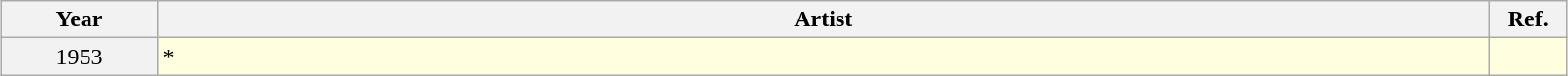<table class="wikitable" width="85%" cellpadding="5" style="margin: 1em auto 1em auto">
<tr>
<th width="10%" scope="col">Year</th>
<th width="85%" scope="col">Artist</th>
<th width="5%" scope="col" class="unsortable">Ref.</th>
</tr>
<tr style="background:lightyellow;">
<th scope="row" align="center" style="font-weight:normal;">1953</th>
<td>*</td>
<td align="center"></td>
</tr>
</table>
